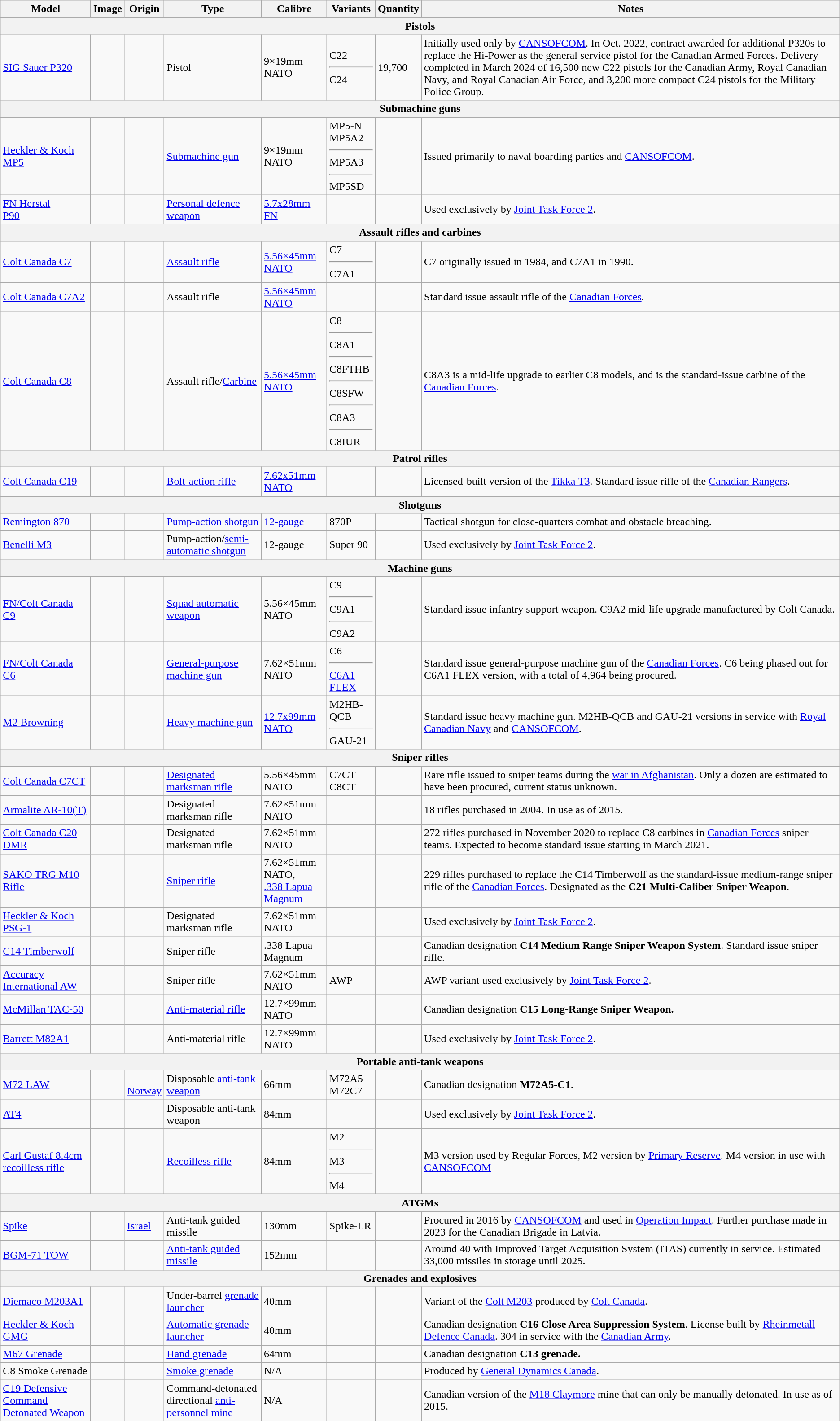<table class="wikitable">
<tr>
<th>Model</th>
<th>Image</th>
<th>Origin</th>
<th>Type</th>
<th>Calibre</th>
<th>Variants</th>
<th>Quantity</th>
<th>Notes</th>
</tr>
<tr>
<th colspan="8">Pistols</th>
</tr>
<tr>
<td><a href='#'>SIG Sauer P320</a></td>
<td></td>
<td></td>
<td>Pistol</td>
<td>9×19mm NATO</td>
<td>C22<hr>C24</td>
<td>19,700</td>
<td>Initially used only by <a href='#'>CANSOFCOM</a>. In Oct. 2022, contract awarded for additional P320s to replace the Hi-Power as the general service pistol for the Canadian Armed Forces. Delivery completed in March 2024 of 16,500 new C22 pistols for the Canadian Army, Royal Canadian Navy, and Royal Canadian Air Force, and 3,200 more compact C24 pistols for the Military Police Group.</td>
</tr>
<tr>
<th colspan="8">Submachine guns</th>
</tr>
<tr>
<td><a href='#'>Heckler & Koch MP5</a></td>
<td></td>
<td></td>
<td><a href='#'>Submachine gun</a></td>
<td>9×19mm NATO</td>
<td>MP5-N<br>MP5A2<hr>MP5A3<hr>MP5SD</td>
<td></td>
<td>Issued primarily to naval boarding parties and <a href='#'>CANSOFCOM</a>.</td>
</tr>
<tr>
<td><a href='#'>FN Herstal</a><br><a href='#'>P90</a></td>
<td></td>
<td></td>
<td><a href='#'>Personal defence weapon</a></td>
<td><a href='#'>5.7x28mm FN</a></td>
<td></td>
<td></td>
<td>Used exclusively by <a href='#'>Joint Task Force 2</a>.</td>
</tr>
<tr>
<th colspan="8">Assault rifles and carbines</th>
</tr>
<tr>
<td><a href='#'>Colt Canada C7</a></td>
<td><br></td>
<td></td>
<td><a href='#'>Assault rifle</a></td>
<td><a href='#'>5.56×45mm NATO</a></td>
<td>C7<hr>C7A1</td>
<td></td>
<td>C7 originally issued in 1984, and C7A1 in 1990.</td>
</tr>
<tr>
<td><a href='#'>Colt Canada C7A2</a></td>
<td><br></td>
<td></td>
<td>Assault rifle</td>
<td><a href='#'>5.56×45mm NATO</a></td>
<td></td>
<td></td>
<td>Standard issue assault rifle of the <a href='#'>Canadian Forces</a>.</td>
</tr>
<tr>
<td><a href='#'>Colt Canada C8</a></td>
<td></td>
<td></td>
<td>Assault rifle/<a href='#'>Carbine</a></td>
<td><a href='#'>5.56×45mm NATO</a></td>
<td>C8<hr>C8A1<hr>C8FTHB<hr>C8SFW<hr>C8A3<hr>C8IUR</td>
<td></td>
<td>C8A3 is a mid-life upgrade to earlier C8 models, and is the standard-issue carbine of the <a href='#'>Canadian Forces</a>.</td>
</tr>
<tr>
<th colspan="8">Patrol rifles</th>
</tr>
<tr>
<td><a href='#'>Colt Canada C19</a></td>
<td></td>
<td><br></td>
<td><a href='#'>Bolt-action rifle</a></td>
<td><a href='#'>7.62x51mm NATO</a></td>
<td></td>
<td></td>
<td>Licensed-built version of the <a href='#'>Tikka T3</a>. Standard issue rifle of the <a href='#'>Canadian Rangers</a>.</td>
</tr>
<tr>
<th colspan="8">Shotguns</th>
</tr>
<tr>
<td><a href='#'>Remington 870</a></td>
<td></td>
<td></td>
<td><a href='#'>Pump-action shotgun</a></td>
<td><a href='#'>12-gauge</a></td>
<td>870P</td>
<td></td>
<td>Tactical shotgun for close-quarters combat and obstacle breaching.</td>
</tr>
<tr>
<td><a href='#'>Benelli M3</a></td>
<td></td>
<td></td>
<td>Pump-action/<a href='#'>semi-automatic shotgun</a></td>
<td>12-gauge</td>
<td>Super 90</td>
<td></td>
<td>Used exclusively by <a href='#'>Joint Task Force 2</a>.</td>
</tr>
<tr>
<th colspan="8">Machine guns</th>
</tr>
<tr>
<td><a href='#'>FN/Colt Canada C9</a></td>
<td></td>
<td><br></td>
<td><a href='#'>Squad automatic weapon</a></td>
<td>5.56×45mm NATO</td>
<td>C9<hr>C9A1<hr>C9A2</td>
<td></td>
<td>Standard issue infantry support weapon. C9A2 mid-life upgrade manufactured by Colt Canada.</td>
</tr>
<tr>
<td><a href='#'>FN/Colt Canada C6</a></td>
<td></td>
<td><br></td>
<td><a href='#'>General-purpose machine gun</a></td>
<td>7.62×51mm NATO</td>
<td>C6<hr><a href='#'>C6A1 FLEX</a></td>
<td></td>
<td>Standard issue general-purpose machine gun of the <a href='#'>Canadian Forces</a>. C6 being phased out for C6A1 FLEX version, with a total of 4,964 being procured.</td>
</tr>
<tr>
<td><a href='#'>M2 Browning</a></td>
<td></td>
<td></td>
<td><a href='#'>Heavy machine gun</a></td>
<td><a href='#'>12.7x99mm NATO</a></td>
<td>M2HB-QCB<hr>GAU-21</td>
<td></td>
<td>Standard issue heavy machine gun. M2HB-QCB and GAU-21 versions in service with <a href='#'>Royal Canadian Navy</a> and <a href='#'>CANSOFCOM</a>.</td>
</tr>
<tr>
<th colspan="8">Sniper rifles</th>
</tr>
<tr>
<td><a href='#'>Colt Canada C7CT</a></td>
<td></td>
<td></td>
<td><a href='#'>Designated marksman rifle</a></td>
<td>5.56×45mm NATO</td>
<td>C7CT<br>C8CT</td>
<td></td>
<td>Rare rifle issued to sniper teams during the <a href='#'>war in Afghanistan</a>. Only a dozen are estimated to have been procured, current status unknown.</td>
</tr>
<tr>
<td><a href='#'>Armalite AR-10(T)</a></td>
<td></td>
<td></td>
<td>Designated marksman rifle</td>
<td>7.62×51mm NATO</td>
<td></td>
<td></td>
<td>18 rifles purchased in 2004. In use as of 2015.</td>
</tr>
<tr>
<td><a href='#'>Colt Canada C20 DMR</a></td>
<td></td>
<td></td>
<td>Designated marksman rifle</td>
<td>7.62×51mm NATO</td>
<td></td>
<td></td>
<td>272 rifles purchased in November 2020 to replace C8 carbines in <a href='#'>Canadian Forces</a> sniper teams. Expected to become standard issue starting in March 2021.</td>
</tr>
<tr>
<td><a href='#'>SAKO TRG M10 Rifle</a></td>
<td></td>
<td><br></td>
<td><a href='#'>Sniper rifle</a></td>
<td>7.62×51mm NATO,<br><a href='#'>.338 Lapua Magnum</a></td>
<td></td>
<td></td>
<td>229 rifles purchased to replace the C14 Timberwolf as the standard-issue medium-range sniper rifle of the <a href='#'>Canadian Forces</a>. Designated as the <strong>C21 Multi-Caliber Sniper Weapon</strong>.</td>
</tr>
<tr>
<td><a href='#'>Heckler & Koch PSG-1</a></td>
<td></td>
<td></td>
<td>Designated marksman rifle</td>
<td>7.62×51mm NATO</td>
<td></td>
<td></td>
<td>Used exclusively by <a href='#'>Joint Task Force 2</a>.</td>
</tr>
<tr>
<td><a href='#'>C14 Timberwolf</a></td>
<td></td>
<td></td>
<td>Sniper rifle</td>
<td>.338 Lapua Magnum</td>
<td></td>
<td></td>
<td>Canadian designation <strong>C14 Medium Range Sniper Weapon System</strong>. Standard issue sniper rifle.</td>
</tr>
<tr>
<td><a href='#'>Accuracy International AW</a></td>
<td></td>
<td></td>
<td>Sniper rifle</td>
<td>7.62×51mm NATO</td>
<td>AWP</td>
<td></td>
<td>AWP variant used exclusively by <a href='#'>Joint Task Force 2</a>.</td>
</tr>
<tr>
<td><a href='#'>McMillan TAC-50</a></td>
<td></td>
<td></td>
<td><a href='#'>Anti-material rifle</a></td>
<td>12.7×99mm NATO</td>
<td></td>
<td></td>
<td>Canadian designation <strong>C15 Long-Range Sniper Weapon.</strong></td>
</tr>
<tr>
<td><a href='#'>Barrett M82A1</a></td>
<td></td>
<td></td>
<td>Anti-material rifle</td>
<td>12.7×99mm NATO</td>
<td></td>
<td></td>
<td>Used exclusively by <a href='#'>Joint Task Force 2</a>.</td>
</tr>
<tr>
<th colspan="8">Portable anti-tank weapons</th>
</tr>
<tr>
<td><a href='#'>M72 LAW</a></td>
<td></td>
<td><br> <a href='#'>Norway</a></td>
<td>Disposable <a href='#'>anti-tank weapon</a></td>
<td>66mm</td>
<td>M72A5<br>M72C7</td>
<td></td>
<td>Canadian designation <strong>M72A5-C1</strong>.</td>
</tr>
<tr>
<td><a href='#'>AT4</a></td>
<td></td>
<td></td>
<td>Disposable anti-tank weapon</td>
<td>84mm</td>
<td></td>
<td></td>
<td>Used exclusively by <a href='#'>Joint Task Force 2</a>.</td>
</tr>
<tr>
<td><a href='#'>Carl Gustaf 8.4cm recoilless rifle</a></td>
<td></td>
<td></td>
<td><a href='#'>Recoilless rifle</a></td>
<td>84mm</td>
<td>M2<hr>M3<hr>M4</td>
<td></td>
<td>M3 version used by Regular Forces, M2 version by <a href='#'>Primary Reserve</a>. M4 version in use with <a href='#'>CANSOFCOM</a></td>
</tr>
<tr>
<th colspan="8">ATGMs</th>
</tr>
<tr>
<td><a href='#'>Spike</a></td>
<td></td>
<td> <a href='#'>Israel</a></td>
<td>Anti-tank guided missile</td>
<td>130mm</td>
<td>Spike-LR</td>
<td></td>
<td>Procured in 2016 by <a href='#'>CANSOFCOM</a> and used in <a href='#'>Operation Impact</a>. Further purchase made in 2023 for the Canadian Brigade in Latvia.</td>
</tr>
<tr>
<td><a href='#'>BGM-71 TOW</a></td>
<td></td>
<td></td>
<td><a href='#'>Anti-tank guided missile</a></td>
<td>152mm</td>
<td></td>
<td></td>
<td>Around 40 with Improved Target Acquisition System (ITAS) currently in service. Estimated 33,000 missiles in storage until 2025.</td>
</tr>
<tr>
<th colspan="8">Grenades and explosives</th>
</tr>
<tr>
<td><a href='#'>Diemaco M203A1</a></td>
<td></td>
<td><br></td>
<td>Under-barrel <a href='#'>grenade launcher</a></td>
<td>40mm</td>
<td></td>
<td></td>
<td>Variant of the <a href='#'>Colt M203</a> produced by <a href='#'>Colt Canada</a>.</td>
</tr>
<tr>
<td><a href='#'>Heckler & Koch GMG</a></td>
<td></td>
<td><br></td>
<td><a href='#'>Automatic grenade launcher</a></td>
<td>40mm</td>
<td></td>
<td></td>
<td>Canadian designation <strong>C16 Close Area Suppression System</strong>. License built by <a href='#'>Rheinmetall Defence Canada</a>. 304 in service with the <a href='#'>Canadian Army</a>.</td>
</tr>
<tr>
<td><a href='#'>M67 Grenade</a></td>
<td></td>
<td><br></td>
<td><a href='#'>Hand grenade</a></td>
<td>64mm</td>
<td></td>
<td></td>
<td>Canadian designation <strong>C13 grenade.</strong></td>
</tr>
<tr>
<td>C8 Smoke Grenade</td>
<td></td>
<td></td>
<td><a href='#'>Smoke grenade</a></td>
<td>N/A</td>
<td></td>
<td></td>
<td>Produced by <a href='#'>General Dynamics Canada</a>.</td>
</tr>
<tr>
<td><a href='#'>C19 Defensive Command Detonated Weapon</a></td>
<td></td>
<td><br></td>
<td>Command-detonated directional <a href='#'>anti-personnel mine</a></td>
<td>N/A</td>
<td></td>
<td></td>
<td>Canadian version of the <a href='#'>M18 Claymore</a> mine that can only be manually detonated. In use as of 2015.</td>
</tr>
</table>
